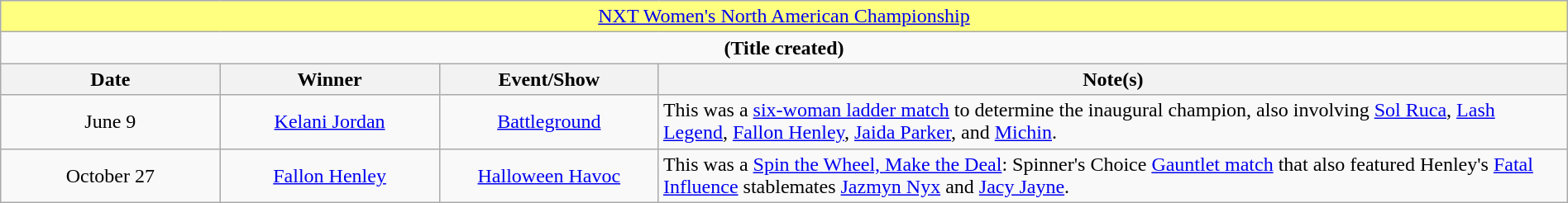<table class="wikitable" style="text-align:center; width:100%;">
<tr style="background:#FFFF80;">
<td colspan="4" style="text-align: center;"><a href='#'>NXT Women's North American Championship</a></td>
</tr>
<tr>
<td colspan="4" style="text-align: center;"><strong>(Title created)</strong></td>
</tr>
<tr>
<th width=14%>Date</th>
<th width=14%>Winner</th>
<th width=14%>Event/Show</th>
<th width=58%>Note(s)</th>
</tr>
<tr>
<td>June 9</td>
<td><a href='#'>Kelani Jordan</a></td>
<td><a href='#'>Battleground</a></td>
<td align=left>This was a <a href='#'>six-woman ladder match</a> to determine the inaugural champion, also involving <a href='#'>Sol Ruca</a>, <a href='#'>Lash Legend</a>, <a href='#'>Fallon Henley</a>, <a href='#'>Jaida Parker</a>, and <a href='#'>Michin</a>.</td>
</tr>
<tr>
<td>October 27</td>
<td><a href='#'>Fallon Henley</a></td>
<td><a href='#'>Halloween Havoc</a></td>
<td align=left>This was a <a href='#'>Spin the Wheel, Make the Deal</a>: Spinner's Choice <a href='#'>Gauntlet match</a> that also featured Henley's <a href='#'>Fatal Influence</a> stablemates <a href='#'>Jazmyn Nyx</a> and <a href='#'>Jacy Jayne</a>.</td>
</tr>
</table>
